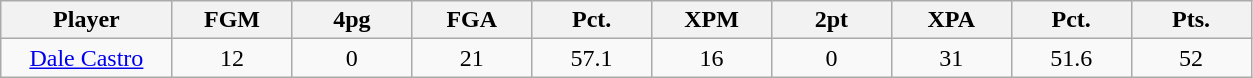<table class="wikitable sortable">
<tr>
<th bgcolor="#DDDDFF" width="10%">Player</th>
<th bgcolor="#DDDDFF" width="7%">FGM</th>
<th bgcolor="#DDDDFF" width="7%">4pg</th>
<th bgcolor="#DDDDFF" width="7%">FGA</th>
<th bgcolor="#DDDDFF" width="7%">Pct.</th>
<th bgcolor="#DDDDFF" width="7%">XPM</th>
<th bgcolor="#DDDDFF" width="7%">2pt</th>
<th bgcolor="#DDDDFF" width="7%">XPA</th>
<th bgcolor="#DDDDFF" width="7%">Pct.</th>
<th bgcolor="#DDDDFF" width="7%">Pts.</th>
</tr>
<tr align="center">
<td><a href='#'>Dale Castro</a></td>
<td>12</td>
<td>0</td>
<td>21</td>
<td>57.1</td>
<td>16</td>
<td>0</td>
<td>31</td>
<td>51.6</td>
<td>52</td>
</tr>
</table>
